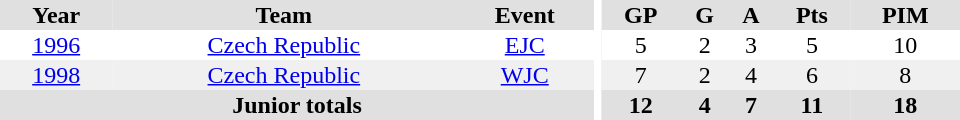<table border="0" cellpadding="1" cellspacing="0" ID="Table3" style="text-align:center; width:40em">
<tr bgcolor="#e0e0e0">
<th>Year</th>
<th>Team</th>
<th>Event</th>
<th rowspan="102" bgcolor="#ffffff"></th>
<th>GP</th>
<th>G</th>
<th>A</th>
<th>Pts</th>
<th>PIM</th>
</tr>
<tr>
<td><a href='#'>1996</a></td>
<td><a href='#'>Czech Republic</a></td>
<td><a href='#'>EJC</a></td>
<td>5</td>
<td>2</td>
<td>3</td>
<td>5</td>
<td>10</td>
</tr>
<tr bgcolor="#f0f0f0">
<td><a href='#'>1998</a></td>
<td><a href='#'>Czech Republic</a></td>
<td><a href='#'>WJC</a></td>
<td>7</td>
<td>2</td>
<td>4</td>
<td>6</td>
<td>8</td>
</tr>
<tr bgcolor="#e0e0e0">
<th colspan="3">Junior totals</th>
<th>12</th>
<th>4</th>
<th>7</th>
<th>11</th>
<th>18</th>
</tr>
</table>
